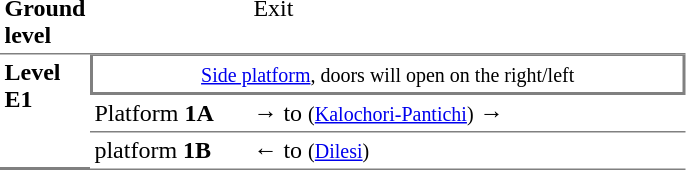<table table border=0 cellspacing=0 cellpadding=3>
<tr>
<td style="border-bottom:solid 1px gray;" width=50 valign=top><strong>Ground level</strong></td>
<td style="border-bottom:solid 1px gray;" width=100 valign=top></td>
<td style="border-bottom:solid 1px gray;" width=285 valign=top>Exit</td>
</tr>
<tr>
<td style="border-bottom:solid 2px gray;" rowspan=3 valign=top><strong>Level<br>Ε1</strong></td>
<td style="border-top:solid 1px gray;border-right:solid 2px gray;border-left:solid 2px gray;border-bottom:solid 2px gray;text-align:center;" colspan=2><small><a href='#'>Side platform</a>, doors will open on the right/left</small></td>
</tr>
<tr>
<td style="border-bottom:solid 1px gray;">Platform <strong>1Α</strong></td>
<td style="border-bottom:solid 1px gray;"><span>→</span>  to  <small>(<a href='#'>Kalochori-Pantichi</a>)</small> →</td>
</tr>
<tr>
<td style="border-bottom:solid 1px gray;">platform <strong>1Β</strong></td>
<td style="border-bottom:solid 1px gray;">←  to  <small>(<a href='#'>Dilesi</a>)</small></td>
</tr>
</table>
